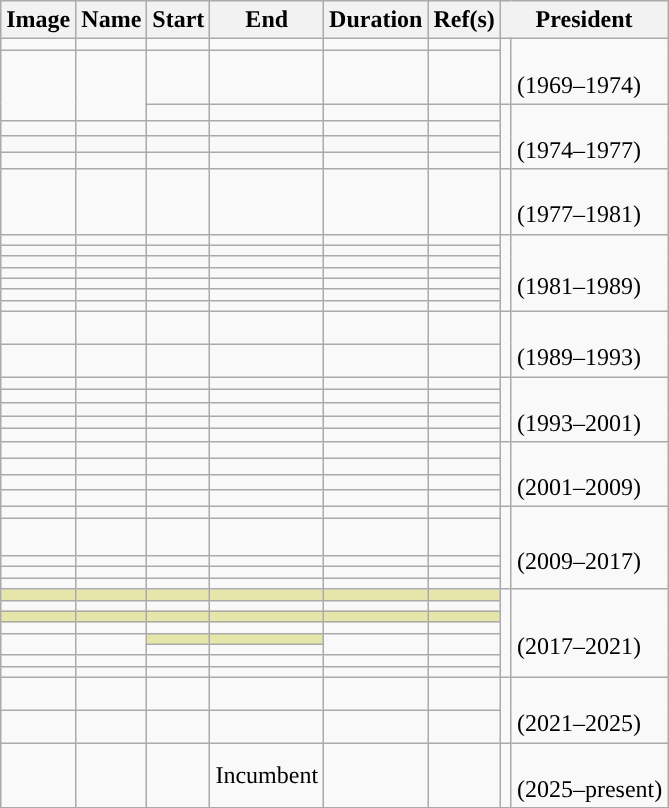<table class="wikitable sortable">
<tr>
<th class=unsortable>Image</th>
<th>Name</th>
<th>Start</th>
<th>End</th>
<th>Duration</th>
<th class=unsortable>Ref(s)</th>
<th colspan=2>President</th>
</tr>
<tr>
<td></td>
<td></td>
<td></td>
<td></td>
<td></td>
<td></td>
<td rowspan=2 style="background: "></td>
<td rowspan=2><br>(1969–1974)</td>
</tr>
<tr>
<td rowspan=2></td>
<td rowspan=2></td>
<td></td>
<td></td>
<td></td>
<td></td>
</tr>
<tr>
<td></td>
<td></td>
<td></td>
<td></td>
<td rowspan=4 style="background: "></td>
<td rowspan=4><br>(1974–1977)</td>
</tr>
<tr>
<td></td>
<td></td>
<td></td>
<td></td>
<td></td>
<td></td>
</tr>
<tr>
<td></td>
<td></td>
<td></td>
<td></td>
<td></td>
<td></td>
</tr>
<tr>
<td></td>
<td></td>
<td></td>
<td></td>
<td></td>
<td></td>
</tr>
<tr>
<td></td>
<td></td>
<td></td>
<td></td>
<td></td>
<td></td>
<td style="background: "></td>
<td><br>(1977–1981)</td>
</tr>
<tr>
<td></td>
<td></td>
<td></td>
<td></td>
<td></td>
<td></td>
<td rowspan=7 style="background: "></td>
<td rowspan=7><br>(1981–1989)</td>
</tr>
<tr>
<td></td>
<td></td>
<td></td>
<td></td>
<td></td>
<td></td>
</tr>
<tr>
<td></td>
<td></td>
<td></td>
<td></td>
<td></td>
<td></td>
</tr>
<tr>
<td></td>
<td></td>
<td></td>
<td></td>
<td></td>
<td></td>
</tr>
<tr>
<td></td>
<td></td>
<td></td>
<td></td>
<td></td>
<td></td>
</tr>
<tr>
<td></td>
<td></td>
<td></td>
<td></td>
<td></td>
<td></td>
</tr>
<tr>
<td></td>
<td></td>
<td></td>
<td></td>
<td></td>
<td></td>
</tr>
<tr>
<td></td>
<td></td>
<td></td>
<td></td>
<td></td>
<td></td>
<td rowspan=2 style="background: "></td>
<td rowspan=2><br>(1989–1993)</td>
</tr>
<tr>
<td></td>
<td></td>
<td></td>
<td></td>
<td></td>
<td></td>
</tr>
<tr>
<td></td>
<td></td>
<td></td>
<td></td>
<td></td>
<td></td>
<td rowspan=5 style="background: "></td>
<td rowspan=5><br>(1993–2001)</td>
</tr>
<tr>
<td></td>
<td></td>
<td></td>
<td></td>
<td></td>
<td></td>
</tr>
<tr>
<td></td>
<td></td>
<td></td>
<td></td>
<td></td>
<td></td>
</tr>
<tr>
<td></td>
<td></td>
<td></td>
<td></td>
<td></td>
<td></td>
</tr>
<tr>
<td></td>
<td></td>
<td></td>
<td></td>
<td></td>
<td></td>
</tr>
<tr>
<td></td>
<td></td>
<td></td>
<td></td>
<td></td>
<td></td>
<td rowspan=4 style="background: "></td>
<td rowspan=4><br>(2001–2009)</td>
</tr>
<tr>
<td></td>
<td></td>
<td></td>
<td></td>
<td></td>
<td></td>
</tr>
<tr>
<td></td>
<td></td>
<td></td>
<td></td>
<td></td>
<td></td>
</tr>
<tr>
<td></td>
<td></td>
<td></td>
<td></td>
<td></td>
<td></td>
</tr>
<tr>
<td></td>
<td></td>
<td></td>
<td></td>
<td></td>
<td></td>
<td rowspan=5 style="background: "></td>
<td rowspan=5><br>(2009–2017)</td>
</tr>
<tr>
<td></td>
<td></td>
<td></td>
<td></td>
<td></td>
<td><br></td>
</tr>
<tr>
<td></td>
<td></td>
<td></td>
<td></td>
<td></td>
<td></td>
</tr>
<tr>
<td></td>
<td></td>
<td></td>
<td></td>
<td></td>
<td></td>
</tr>
<tr>
<td></td>
<td></td>
<td></td>
<td></td>
<td></td>
<td></td>
</tr>
<tr>
<td style="background-color:#E6E6AA;"></td>
<td style="background-color:#E6E6AA;"></td>
<td style="background-color:#E6E6AA;"></td>
<td style="background-color:#E6E6AA;"></td>
<td style="background-color:#E6E6AA;"></td>
<td style="background-color:#E6E6AA;"></td>
<td rowspan=8 style="background: "></td>
<td rowspan=8><br>(2017–2021)</td>
</tr>
<tr>
<td></td>
<td></td>
<td></td>
<td></td>
<td></td>
<td></td>
</tr>
<tr bgcolor="#e6e6aa">
<td></td>
<td></td>
<td></td>
<td></td>
<td></td>
<td></td>
</tr>
<tr>
<td></td>
<td></td>
<td></td>
<td></td>
<td></td>
<td></td>
</tr>
<tr>
<td rowspan=2></td>
<td rowspan=2></td>
<td style="background-color:#E6E6AA;"></td>
<td style="background-color:#E6E6AA;"></td>
<td rowspan=2></td>
<td rowspan=2></td>
</tr>
<tr>
<td></td>
<td></td>
</tr>
<tr>
<td></td>
<td></td>
<td></td>
<td></td>
<td></td>
<td></td>
</tr>
<tr>
<td></td>
<td></td>
<td></td>
<td></td>
<td></td>
<td></td>
</tr>
<tr>
<td></td>
<td></td>
<td></td>
<td></td>
<td></td>
<td></td>
<td rowspan=2 style="background: "></td>
<td rowspan=2><br>(2021–2025)</td>
</tr>
<tr>
<td></td>
<td></td>
<td></td>
<td></td>
<td></td>
<td></td>
</tr>
<tr>
<td></td>
<td></td>
<td></td>
<td>Incumbent</td>
<td></td>
<td></td>
<td style="background: "></td>
<td><br>(2025–present)</td>
</tr>
</table>
